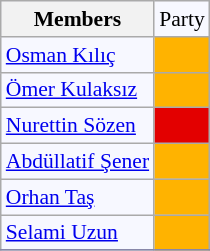<table class=wikitable style="border:1px solid #8888aa; background-color:#f7f8ff; padding:0px; font-size:90%;">
<tr>
<th>Members</th>
<td>Party</td>
</tr>
<tr>
<td><a href='#'>Osman Kılıç</a></td>
<td style="background: #ffb300"></td>
</tr>
<tr>
<td><a href='#'>Ömer Kulaksız</a></td>
<td style="background: #ffb300"></td>
</tr>
<tr>
<td><a href='#'>Nurettin Sözen</a></td>
<td style="background: #e30000"></td>
</tr>
<tr>
<td><a href='#'>Abdüllatif Şener</a></td>
<td style="background: #ffb300"></td>
</tr>
<tr>
<td><a href='#'>Orhan Taş</a></td>
<td style="background: #ffb300"></td>
</tr>
<tr>
<td><a href='#'>Selami Uzun</a></td>
<td style="background: #ffb300"></td>
</tr>
<tr>
</tr>
</table>
